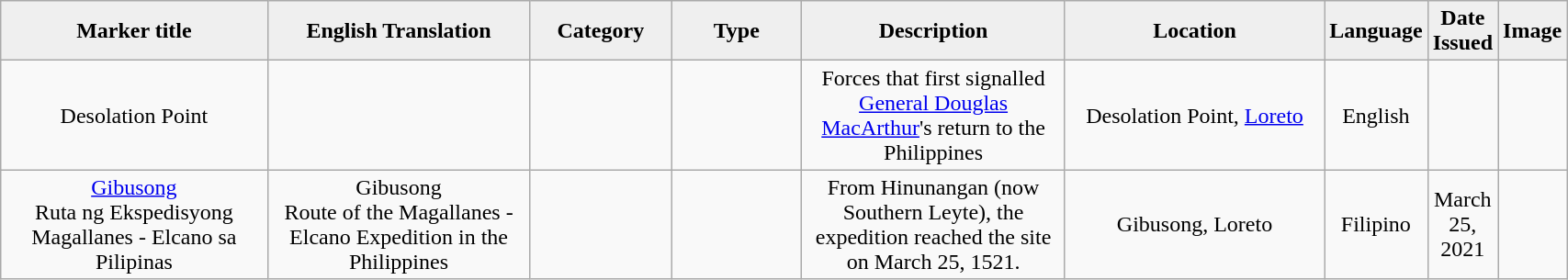<table class="wikitable" style="width:90%; text-align:center;">
<tr>
<th style="width:20%; background:#efefef;">Marker title</th>
<th style="width:20%; background:#efefef;">English Translation</th>
<th style="width:10%; background:#efefef;">Category</th>
<th style="width:10%; background:#efefef;">Type</th>
<th style="width:20%; background:#efefef;">Description</th>
<th style="width:20%; background:#efefef;">Location</th>
<th style="width:10%; background:#efefef;">Language</th>
<th style="width:10%; background:#efefef;">Date Issued</th>
<th style="width:10%; background:#efefef;">Image</th>
</tr>
<tr>
<td>Desolation Point</td>
<td></td>
<td></td>
<td></td>
<td>Forces that first signalled <a href='#'>General Douglas MacArthur</a>'s return to the Philippines</td>
<td>Desolation Point, <a href='#'>Loreto</a></td>
<td>English</td>
<td></td>
<td></td>
</tr>
<tr>
<td><a href='#'>Gibusong</a><br>Ruta ng Ekspedisyong Magallanes - Elcano sa Pilipinas</td>
<td>Gibusong<br>Route of the Magallanes - Elcano Expedition in the Philippines</td>
<td></td>
<td></td>
<td>From Hinunangan (now Southern Leyte), the expedition reached the site on March 25, 1521.</td>
<td>Gibusong, Loreto</td>
<td>Filipino</td>
<td>March 25, 2021</td>
<td></td>
</tr>
</table>
